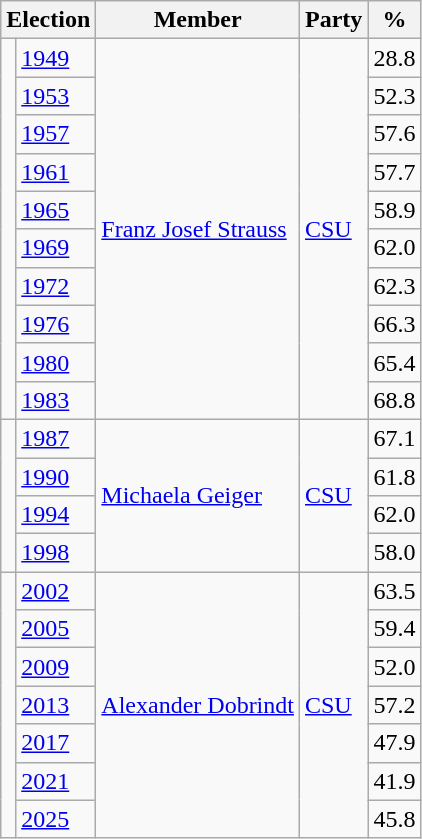<table class=wikitable>
<tr>
<th colspan=2>Election</th>
<th>Member</th>
<th>Party</th>
<th>%</th>
</tr>
<tr>
<td rowspan=10 bgcolor=></td>
<td><a href='#'>1949</a></td>
<td rowspan=10><a href='#'>Franz Josef Strauss</a></td>
<td rowspan=10><a href='#'>CSU</a></td>
<td align=right>28.8</td>
</tr>
<tr>
<td><a href='#'>1953</a></td>
<td align=right>52.3</td>
</tr>
<tr>
<td><a href='#'>1957</a></td>
<td align=right>57.6</td>
</tr>
<tr>
<td><a href='#'>1961</a></td>
<td align=right>57.7</td>
</tr>
<tr>
<td><a href='#'>1965</a></td>
<td align=right>58.9</td>
</tr>
<tr>
<td><a href='#'>1969</a></td>
<td align=right>62.0</td>
</tr>
<tr>
<td><a href='#'>1972</a></td>
<td align=right>62.3</td>
</tr>
<tr>
<td><a href='#'>1976</a></td>
<td align=right>66.3</td>
</tr>
<tr>
<td><a href='#'>1980</a></td>
<td align=right>65.4</td>
</tr>
<tr>
<td><a href='#'>1983</a></td>
<td align=right>68.8</td>
</tr>
<tr>
<td rowspan=4 bgcolor=></td>
<td><a href='#'>1987</a></td>
<td rowspan=4><a href='#'>Michaela Geiger</a></td>
<td rowspan=4><a href='#'>CSU</a></td>
<td align=right>67.1</td>
</tr>
<tr>
<td><a href='#'>1990</a></td>
<td align=right>61.8</td>
</tr>
<tr>
<td><a href='#'>1994</a></td>
<td align=right>62.0</td>
</tr>
<tr>
<td><a href='#'>1998</a></td>
<td align=right>58.0</td>
</tr>
<tr>
<td rowspan=7 bgcolor=></td>
<td><a href='#'>2002</a></td>
<td rowspan=7><a href='#'>Alexander Dobrindt</a></td>
<td rowspan=7><a href='#'>CSU</a></td>
<td align=right>63.5</td>
</tr>
<tr>
<td><a href='#'>2005</a></td>
<td align=right>59.4</td>
</tr>
<tr>
<td><a href='#'>2009</a></td>
<td align=right>52.0</td>
</tr>
<tr>
<td><a href='#'>2013</a></td>
<td align=right>57.2</td>
</tr>
<tr>
<td><a href='#'>2017</a></td>
<td align=right>47.9</td>
</tr>
<tr>
<td><a href='#'>2021</a></td>
<td align=right>41.9</td>
</tr>
<tr>
<td><a href='#'>2025</a></td>
<td align=right>45.8</td>
</tr>
</table>
